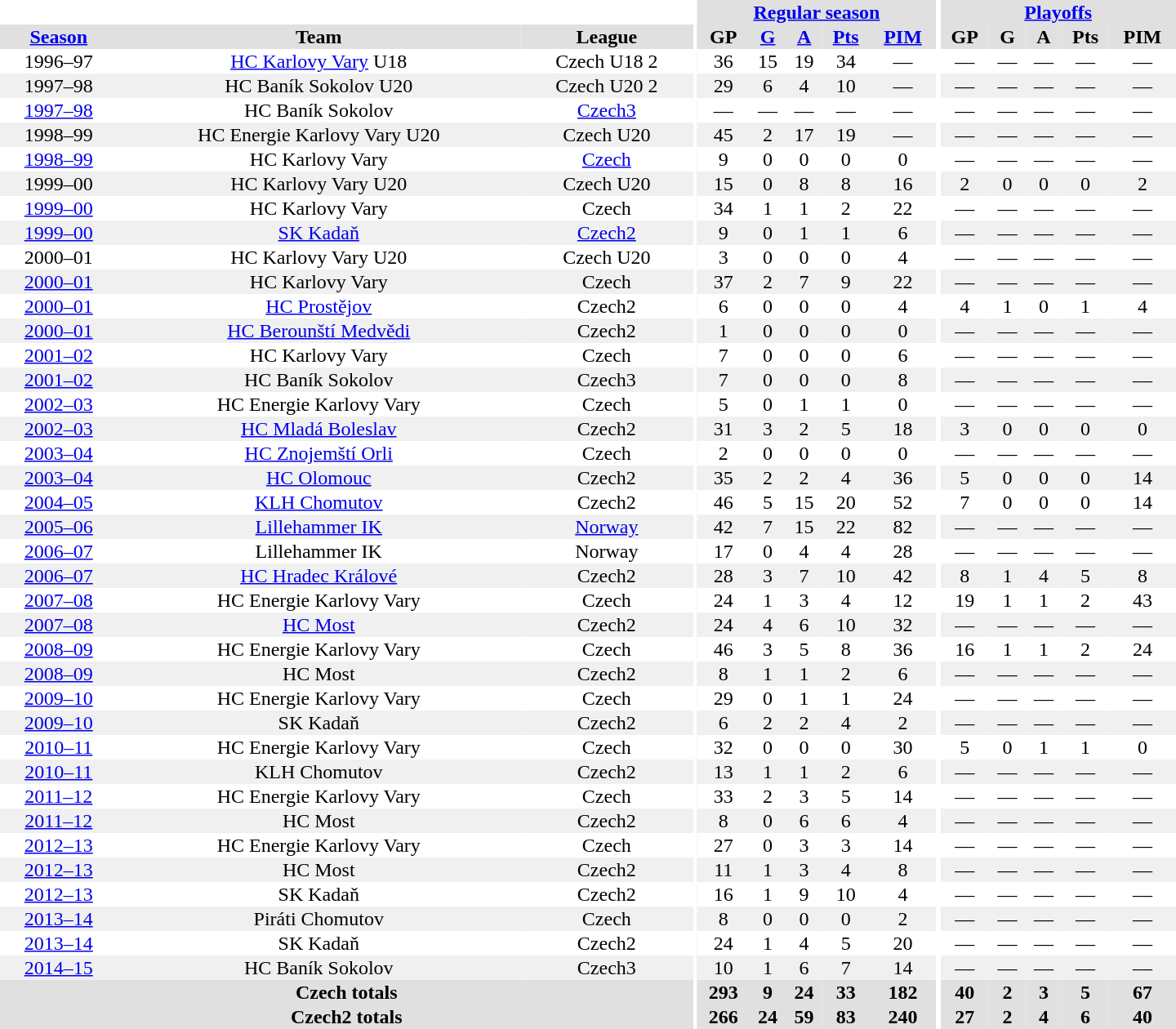<table border="0" cellpadding="1" cellspacing="0" style="text-align:center; width:60em">
<tr bgcolor="#e0e0e0">
<th colspan="3" bgcolor="#ffffff"></th>
<th rowspan="99" bgcolor="#ffffff"></th>
<th colspan="5"><a href='#'>Regular season</a></th>
<th rowspan="99" bgcolor="#ffffff"></th>
<th colspan="5"><a href='#'>Playoffs</a></th>
</tr>
<tr bgcolor="#e0e0e0">
<th><a href='#'>Season</a></th>
<th>Team</th>
<th>League</th>
<th>GP</th>
<th><a href='#'>G</a></th>
<th><a href='#'>A</a></th>
<th><a href='#'>Pts</a></th>
<th><a href='#'>PIM</a></th>
<th>GP</th>
<th>G</th>
<th>A</th>
<th>Pts</th>
<th>PIM</th>
</tr>
<tr>
<td>1996–97</td>
<td><a href='#'>HC Karlovy Vary</a> U18</td>
<td>Czech U18 2</td>
<td>36</td>
<td>15</td>
<td>19</td>
<td>34</td>
<td>—</td>
<td>—</td>
<td>—</td>
<td>—</td>
<td>—</td>
<td>—</td>
</tr>
<tr bgcolor="#f0f0f0">
<td>1997–98</td>
<td>HC Baník Sokolov U20</td>
<td>Czech U20 2</td>
<td>29</td>
<td>6</td>
<td>4</td>
<td>10</td>
<td>—</td>
<td>—</td>
<td>—</td>
<td>—</td>
<td>—</td>
<td>—</td>
</tr>
<tr>
<td><a href='#'>1997–98</a></td>
<td>HC Baník Sokolov</td>
<td><a href='#'>Czech3</a></td>
<td>—</td>
<td>—</td>
<td>—</td>
<td>—</td>
<td>—</td>
<td>—</td>
<td>—</td>
<td>—</td>
<td>—</td>
<td>—</td>
</tr>
<tr bgcolor="#f0f0f0">
<td>1998–99</td>
<td>HC Energie Karlovy Vary U20</td>
<td>Czech U20</td>
<td>45</td>
<td>2</td>
<td>17</td>
<td>19</td>
<td>—</td>
<td>—</td>
<td>—</td>
<td>—</td>
<td>—</td>
<td>—</td>
</tr>
<tr>
<td><a href='#'>1998–99</a></td>
<td>HC Karlovy Vary</td>
<td><a href='#'>Czech</a></td>
<td>9</td>
<td>0</td>
<td>0</td>
<td>0</td>
<td>0</td>
<td>—</td>
<td>—</td>
<td>—</td>
<td>—</td>
<td>—</td>
</tr>
<tr bgcolor="#f0f0f0">
<td>1999–00</td>
<td>HC Karlovy Vary U20</td>
<td>Czech U20</td>
<td>15</td>
<td>0</td>
<td>8</td>
<td>8</td>
<td>16</td>
<td>2</td>
<td>0</td>
<td>0</td>
<td>0</td>
<td>2</td>
</tr>
<tr>
<td><a href='#'>1999–00</a></td>
<td>HC Karlovy Vary</td>
<td>Czech</td>
<td>34</td>
<td>1</td>
<td>1</td>
<td>2</td>
<td>22</td>
<td>—</td>
<td>—</td>
<td>—</td>
<td>—</td>
<td>—</td>
</tr>
<tr bgcolor="#f0f0f0">
<td><a href='#'>1999–00</a></td>
<td><a href='#'>SK Kadaň</a></td>
<td><a href='#'>Czech2</a></td>
<td>9</td>
<td>0</td>
<td>1</td>
<td>1</td>
<td>6</td>
<td>—</td>
<td>—</td>
<td>—</td>
<td>—</td>
<td>—</td>
</tr>
<tr>
<td>2000–01</td>
<td>HC Karlovy Vary U20</td>
<td>Czech U20</td>
<td>3</td>
<td>0</td>
<td>0</td>
<td>0</td>
<td>4</td>
<td>—</td>
<td>—</td>
<td>—</td>
<td>—</td>
<td>—</td>
</tr>
<tr bgcolor="#f0f0f0">
<td><a href='#'>2000–01</a></td>
<td>HC Karlovy Vary</td>
<td>Czech</td>
<td>37</td>
<td>2</td>
<td>7</td>
<td>9</td>
<td>22</td>
<td>—</td>
<td>—</td>
<td>—</td>
<td>—</td>
<td>—</td>
</tr>
<tr>
<td><a href='#'>2000–01</a></td>
<td><a href='#'>HC Prostějov</a></td>
<td>Czech2</td>
<td>6</td>
<td>0</td>
<td>0</td>
<td>0</td>
<td>4</td>
<td>4</td>
<td>1</td>
<td>0</td>
<td>1</td>
<td>4</td>
</tr>
<tr bgcolor="#f0f0f0">
<td><a href='#'>2000–01</a></td>
<td><a href='#'>HC Berounští Medvědi</a></td>
<td>Czech2</td>
<td>1</td>
<td>0</td>
<td>0</td>
<td>0</td>
<td>0</td>
<td>—</td>
<td>—</td>
<td>—</td>
<td>—</td>
<td>—</td>
</tr>
<tr>
<td><a href='#'>2001–02</a></td>
<td>HC Karlovy Vary</td>
<td>Czech</td>
<td>7</td>
<td>0</td>
<td>0</td>
<td>0</td>
<td>6</td>
<td>—</td>
<td>—</td>
<td>—</td>
<td>—</td>
<td>—</td>
</tr>
<tr bgcolor="#f0f0f0">
<td><a href='#'>2001–02</a></td>
<td>HC Baník Sokolov</td>
<td>Czech3</td>
<td>7</td>
<td>0</td>
<td>0</td>
<td>0</td>
<td>8</td>
<td>—</td>
<td>—</td>
<td>—</td>
<td>—</td>
<td>—</td>
</tr>
<tr>
<td><a href='#'>2002–03</a></td>
<td>HC Energie Karlovy Vary</td>
<td>Czech</td>
<td>5</td>
<td>0</td>
<td>1</td>
<td>1</td>
<td>0</td>
<td>—</td>
<td>—</td>
<td>—</td>
<td>—</td>
<td>—</td>
</tr>
<tr bgcolor="#f0f0f0">
<td><a href='#'>2002–03</a></td>
<td><a href='#'>HC Mladá Boleslav</a></td>
<td>Czech2</td>
<td>31</td>
<td>3</td>
<td>2</td>
<td>5</td>
<td>18</td>
<td>3</td>
<td>0</td>
<td>0</td>
<td>0</td>
<td>0</td>
</tr>
<tr>
<td><a href='#'>2003–04</a></td>
<td><a href='#'>HC Znojemští Orli</a></td>
<td>Czech</td>
<td>2</td>
<td>0</td>
<td>0</td>
<td>0</td>
<td>0</td>
<td>—</td>
<td>—</td>
<td>—</td>
<td>—</td>
<td>—</td>
</tr>
<tr bgcolor="#f0f0f0">
<td><a href='#'>2003–04</a></td>
<td><a href='#'>HC Olomouc</a></td>
<td>Czech2</td>
<td>35</td>
<td>2</td>
<td>2</td>
<td>4</td>
<td>36</td>
<td>5</td>
<td>0</td>
<td>0</td>
<td>0</td>
<td>14</td>
</tr>
<tr>
<td><a href='#'>2004–05</a></td>
<td><a href='#'>KLH Chomutov</a></td>
<td>Czech2</td>
<td>46</td>
<td>5</td>
<td>15</td>
<td>20</td>
<td>52</td>
<td>7</td>
<td>0</td>
<td>0</td>
<td>0</td>
<td>14</td>
</tr>
<tr bgcolor="#f0f0f0">
<td><a href='#'>2005–06</a></td>
<td><a href='#'>Lillehammer IK</a></td>
<td><a href='#'>Norway</a></td>
<td>42</td>
<td>7</td>
<td>15</td>
<td>22</td>
<td>82</td>
<td>—</td>
<td>—</td>
<td>—</td>
<td>—</td>
<td>—</td>
</tr>
<tr>
<td><a href='#'>2006–07</a></td>
<td>Lillehammer IK</td>
<td>Norway</td>
<td>17</td>
<td>0</td>
<td>4</td>
<td>4</td>
<td>28</td>
<td>—</td>
<td>—</td>
<td>—</td>
<td>—</td>
<td>—</td>
</tr>
<tr bgcolor="#f0f0f0">
<td><a href='#'>2006–07</a></td>
<td><a href='#'>HC Hradec Králové</a></td>
<td>Czech2</td>
<td>28</td>
<td>3</td>
<td>7</td>
<td>10</td>
<td>42</td>
<td>8</td>
<td>1</td>
<td>4</td>
<td>5</td>
<td>8</td>
</tr>
<tr>
<td><a href='#'>2007–08</a></td>
<td>HC Energie Karlovy Vary</td>
<td>Czech</td>
<td>24</td>
<td>1</td>
<td>3</td>
<td>4</td>
<td>12</td>
<td>19</td>
<td>1</td>
<td>1</td>
<td>2</td>
<td>43</td>
</tr>
<tr bgcolor="#f0f0f0">
<td><a href='#'>2007–08</a></td>
<td><a href='#'>HC Most</a></td>
<td>Czech2</td>
<td>24</td>
<td>4</td>
<td>6</td>
<td>10</td>
<td>32</td>
<td>—</td>
<td>—</td>
<td>—</td>
<td>—</td>
<td>—</td>
</tr>
<tr>
<td><a href='#'>2008–09</a></td>
<td>HC Energie Karlovy Vary</td>
<td>Czech</td>
<td>46</td>
<td>3</td>
<td>5</td>
<td>8</td>
<td>36</td>
<td>16</td>
<td>1</td>
<td>1</td>
<td>2</td>
<td>24</td>
</tr>
<tr bgcolor="#f0f0f0">
<td><a href='#'>2008–09</a></td>
<td>HC Most</td>
<td>Czech2</td>
<td>8</td>
<td>1</td>
<td>1</td>
<td>2</td>
<td>6</td>
<td>—</td>
<td>—</td>
<td>—</td>
<td>—</td>
<td>—</td>
</tr>
<tr>
<td><a href='#'>2009–10</a></td>
<td>HC Energie Karlovy Vary</td>
<td>Czech</td>
<td>29</td>
<td>0</td>
<td>1</td>
<td>1</td>
<td>24</td>
<td>—</td>
<td>—</td>
<td>—</td>
<td>—</td>
<td>—</td>
</tr>
<tr bgcolor="#f0f0f0">
<td><a href='#'>2009–10</a></td>
<td>SK Kadaň</td>
<td>Czech2</td>
<td>6</td>
<td>2</td>
<td>2</td>
<td>4</td>
<td>2</td>
<td>—</td>
<td>—</td>
<td>—</td>
<td>—</td>
<td>—</td>
</tr>
<tr>
<td><a href='#'>2010–11</a></td>
<td>HC Energie Karlovy Vary</td>
<td>Czech</td>
<td>32</td>
<td>0</td>
<td>0</td>
<td>0</td>
<td>30</td>
<td>5</td>
<td>0</td>
<td>1</td>
<td>1</td>
<td>0</td>
</tr>
<tr bgcolor="#f0f0f0">
<td><a href='#'>2010–11</a></td>
<td>KLH Chomutov</td>
<td>Czech2</td>
<td>13</td>
<td>1</td>
<td>1</td>
<td>2</td>
<td>6</td>
<td>—</td>
<td>—</td>
<td>—</td>
<td>—</td>
<td>—</td>
</tr>
<tr>
<td><a href='#'>2011–12</a></td>
<td>HC Energie Karlovy Vary</td>
<td>Czech</td>
<td>33</td>
<td>2</td>
<td>3</td>
<td>5</td>
<td>14</td>
<td>—</td>
<td>—</td>
<td>—</td>
<td>—</td>
<td>—</td>
</tr>
<tr bgcolor="#f0f0f0">
<td><a href='#'>2011–12</a></td>
<td>HC Most</td>
<td>Czech2</td>
<td>8</td>
<td>0</td>
<td>6</td>
<td>6</td>
<td>4</td>
<td>—</td>
<td>—</td>
<td>—</td>
<td>—</td>
<td>—</td>
</tr>
<tr>
<td><a href='#'>2012–13</a></td>
<td>HC Energie Karlovy Vary</td>
<td>Czech</td>
<td>27</td>
<td>0</td>
<td>3</td>
<td>3</td>
<td>14</td>
<td>—</td>
<td>—</td>
<td>—</td>
<td>—</td>
<td>—</td>
</tr>
<tr bgcolor="#f0f0f0">
<td><a href='#'>2012–13</a></td>
<td>HC Most</td>
<td>Czech2</td>
<td>11</td>
<td>1</td>
<td>3</td>
<td>4</td>
<td>8</td>
<td>—</td>
<td>—</td>
<td>—</td>
<td>—</td>
<td>—</td>
</tr>
<tr>
<td><a href='#'>2012–13</a></td>
<td>SK Kadaň</td>
<td>Czech2</td>
<td>16</td>
<td>1</td>
<td>9</td>
<td>10</td>
<td>4</td>
<td>—</td>
<td>—</td>
<td>—</td>
<td>—</td>
<td>—</td>
</tr>
<tr bgcolor="#f0f0f0">
<td><a href='#'>2013–14</a></td>
<td>Piráti Chomutov</td>
<td>Czech</td>
<td>8</td>
<td>0</td>
<td>0</td>
<td>0</td>
<td>2</td>
<td>—</td>
<td>—</td>
<td>—</td>
<td>—</td>
<td>—</td>
</tr>
<tr>
<td><a href='#'>2013–14</a></td>
<td>SK Kadaň</td>
<td>Czech2</td>
<td>24</td>
<td>1</td>
<td>4</td>
<td>5</td>
<td>20</td>
<td>—</td>
<td>—</td>
<td>—</td>
<td>—</td>
<td>—</td>
</tr>
<tr bgcolor="#f0f0f0">
<td><a href='#'>2014–15</a></td>
<td>HC Baník Sokolov</td>
<td>Czech3</td>
<td>10</td>
<td>1</td>
<td>6</td>
<td>7</td>
<td>14</td>
<td>—</td>
<td>—</td>
<td>—</td>
<td>—</td>
<td>—</td>
</tr>
<tr>
</tr>
<tr ALIGN="center" bgcolor="#e0e0e0">
<th colspan="3">Czech totals</th>
<th ALIGN="center">293</th>
<th ALIGN="center">9</th>
<th ALIGN="center">24</th>
<th ALIGN="center">33</th>
<th ALIGN="center">182</th>
<th ALIGN="center">40</th>
<th ALIGN="center">2</th>
<th ALIGN="center">3</th>
<th ALIGN="center">5</th>
<th ALIGN="center">67</th>
</tr>
<tr>
</tr>
<tr ALIGN="center" bgcolor="#e0e0e0">
<th colspan="3">Czech2 totals</th>
<th ALIGN="center">266</th>
<th ALIGN="center">24</th>
<th ALIGN="center">59</th>
<th ALIGN="center">83</th>
<th ALIGN="center">240</th>
<th ALIGN="center">27</th>
<th ALIGN="center">2</th>
<th ALIGN="center">4</th>
<th ALIGN="center">6</th>
<th ALIGN="center">40</th>
</tr>
</table>
